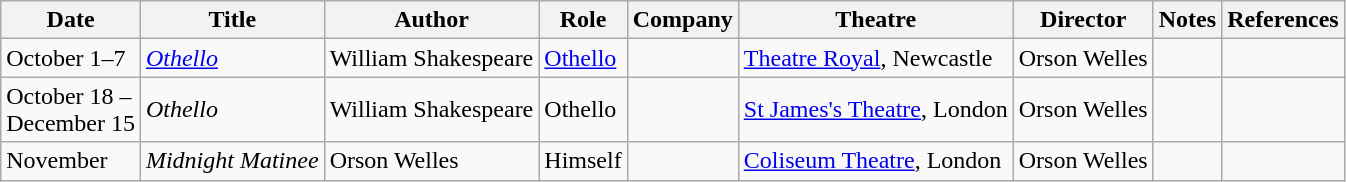<table class="wikitable">
<tr>
<th>Date</th>
<th>Title</th>
<th>Author</th>
<th>Role</th>
<th>Company</th>
<th>Theatre</th>
<th>Director</th>
<th>Notes</th>
<th>References</th>
</tr>
<tr>
<td>October 1–7</td>
<td><em><a href='#'>Othello</a></em></td>
<td>William Shakespeare</td>
<td><a href='#'>Othello</a></td>
<td></td>
<td><a href='#'>Theatre Royal</a>, Newcastle</td>
<td>Orson Welles</td>
<td> </td>
<td></td>
</tr>
<tr>
<td>October 18 –<br>December 15</td>
<td><em>Othello</em></td>
<td>William Shakespeare</td>
<td>Othello</td>
<td></td>
<td><a href='#'>St James's Theatre</a>, London</td>
<td>Orson Welles</td>
<td></td>
<td></td>
</tr>
<tr>
<td>November</td>
<td><em>Midnight Matinee</em></td>
<td>Orson Welles</td>
<td>Himself</td>
<td></td>
<td><a href='#'>Coliseum Theatre</a>, London</td>
<td>Orson Welles</td>
<td></td>
<td></td>
</tr>
</table>
